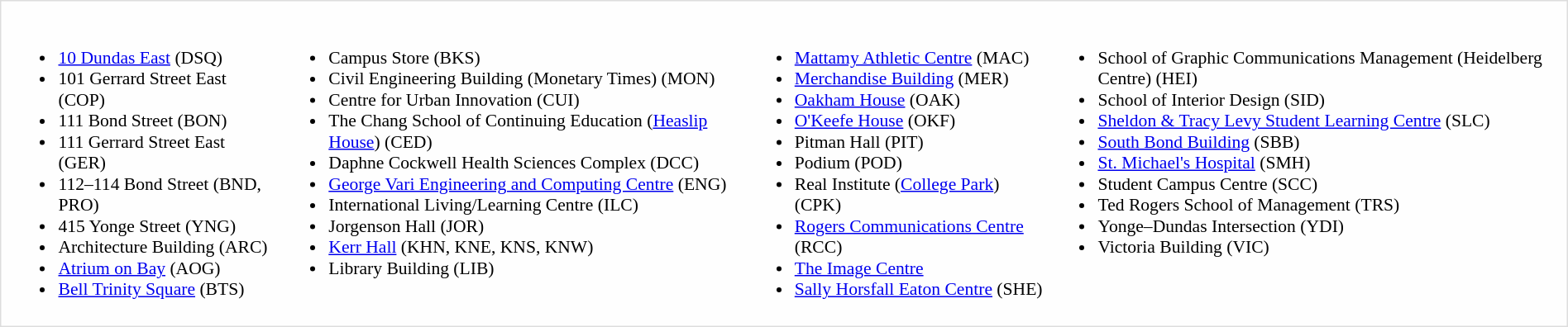<table style="border:1px solid #ddd; background:#fefefe; padding:3px; margin:0; margin:auto;">
<tr style="vertical-align:top; font-size:90%;">
<td><br><ul><li><a href='#'>10 Dundas East</a> (DSQ)</li><li>101 Gerrard Street East (COP)</li><li>111 Bond Street (BON)</li><li>111 Gerrard Street East (GER)</li><li>112–114 Bond Street (BND, PRO)</li><li>415 Yonge Street (YNG)</li><li>Architecture Building (ARC)</li><li><a href='#'>Atrium on Bay</a> (AOG)</li><li><a href='#'>Bell Trinity Square</a> (BTS)</li></ul></td>
<td><br><ul><li>Campus Store (BKS)</li><li>Civil Engineering Building (Monetary Times) (MON)</li><li>Centre for Urban Innovation (CUI)</li><li>The Chang School of Continuing Education (<a href='#'>Heaslip House</a>) (CED)</li><li>Daphne Cockwell Health Sciences Complex (DCC)</li><li><a href='#'>George Vari Engineering and Computing Centre</a> (ENG)</li><li>International Living/Learning Centre (ILC)</li><li>Jorgenson Hall (JOR)</li><li><a href='#'>Kerr Hall</a> (KHN, KNE, KNS, KNW)</li><li>Library Building (LIB)</li></ul></td>
<td><br><ul><li><a href='#'>Mattamy Athletic Centre</a> (MAC)</li><li><a href='#'>Merchandise Building</a> (MER)</li><li><a href='#'>Oakham House</a> (OAK)</li><li><a href='#'>O'Keefe House</a> (OKF)</li><li>Pitman Hall (PIT)</li><li>Podium (POD)</li><li>Real Institute (<a href='#'>College Park</a>) (CPK)</li><li><a href='#'>Rogers Communications Centre</a> (RCC)</li><li><a href='#'>The Image Centre</a></li><li><a href='#'>Sally Horsfall Eaton Centre</a> (SHE)</li></ul></td>
<td><br><ul><li>School of Graphic Communications Management (Heidelberg Centre) (HEI)</li><li>School of Interior Design (SID)</li><li><a href='#'>Sheldon & Tracy Levy Student Learning Centre</a> (SLC)</li><li><a href='#'>South Bond Building</a> (SBB)</li><li><a href='#'>St. Michael's Hospital</a> (SMH)</li><li>Student Campus Centre (SCC)</li><li>Ted Rogers School of Management (TRS)</li><li>Yonge–Dundas Intersection (YDI)</li><li>Victoria Building (VIC)</li></ul></td>
</tr>
</table>
